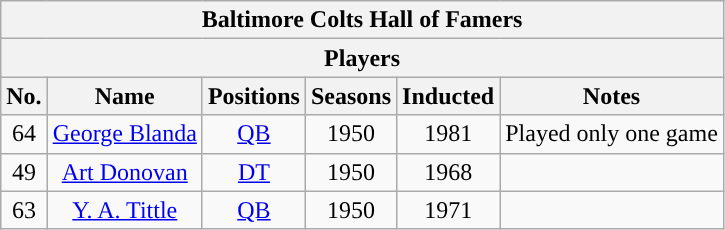<table class="wikitable" style="text-align:center">
<tr>
<th colspan="6">Baltimore Colts Hall of Famers</th>
</tr>
<tr>
<th colspan="6">Players</th>
</tr>
<tr>
<th>No.</th>
<th>Name</th>
<th>Positions</th>
<th>Seasons</th>
<th>Inducted</th>
<th>Notes</th>
</tr>
<tr>
<td>64</td>
<td><a href='#'>George Blanda</a></td>
<td><a href='#'>QB</a></td>
<td>1950</td>
<td>1981</td>
<td>Played only one game</td>
</tr>
<tr>
<td>49</td>
<td><a href='#'>Art Donovan</a></td>
<td><a href='#'>DT</a></td>
<td>1950</td>
<td>1968</td>
<td></td>
</tr>
<tr>
<td>63</td>
<td><a href='#'>Y. A. Tittle</a></td>
<td><a href='#'>QB</a></td>
<td>1950</td>
<td>1971</td>
<td></td>
</tr>
</table>
